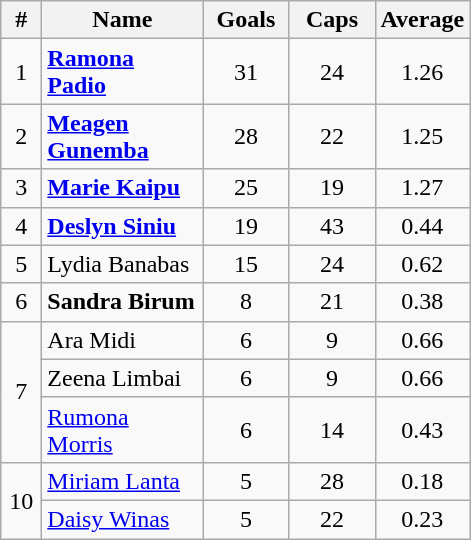<table class="wikitable sortable" style="text-align:center">
<tr>
<th width=20>#</th>
<th width=100>Name</th>
<th width=50>Goals</th>
<th width=50>Caps</th>
<th width=50>Average</th>
</tr>
<tr>
<td>1</td>
<td style="text-align:left"><strong><a href='#'>Ramona Padio</a></strong></td>
<td>31</td>
<td>24</td>
<td>1.26</td>
</tr>
<tr>
<td>2</td>
<td style="text-align:left"><strong><a href='#'>Meagen Gunemba</a></strong></td>
<td>28</td>
<td>22</td>
<td>1.25</td>
</tr>
<tr>
<td>3</td>
<td style="text-align:left"><strong><a href='#'>Marie Kaipu</a></strong></td>
<td>25</td>
<td>19</td>
<td>1.27</td>
</tr>
<tr>
<td>4</td>
<td style="text-align:left"><strong><a href='#'>Deslyn Siniu</a></strong></td>
<td>19</td>
<td>43</td>
<td>0.44</td>
</tr>
<tr>
<td>5</td>
<td style="text-align:left">Lydia Banabas</td>
<td>15</td>
<td>24</td>
<td>0.62</td>
</tr>
<tr>
<td>6</td>
<td style="text-align:left"><strong>Sandra Birum</strong></td>
<td>8</td>
<td>21</td>
<td>0.38</td>
</tr>
<tr>
<td rowspan="3">7</td>
<td style="text-align:left">Ara Midi</td>
<td>6</td>
<td>9</td>
<td>0.66</td>
</tr>
<tr>
<td style="text-align:left">Zeena Limbai</td>
<td>6</td>
<td>9</td>
<td>0.66</td>
</tr>
<tr>
<td style="text-align:left"><a href='#'>Rumona Morris</a></td>
<td>6</td>
<td>14</td>
<td>0.43</td>
</tr>
<tr>
<td rowspan="2">10</td>
<td style="text-align:left"><a href='#'>Miriam Lanta</a></td>
<td>5</td>
<td>28</td>
<td>0.18</td>
</tr>
<tr>
<td style="text-align:left"><a href='#'>Daisy Winas</a></td>
<td>5</td>
<td>22</td>
<td>0.23</td>
</tr>
</table>
